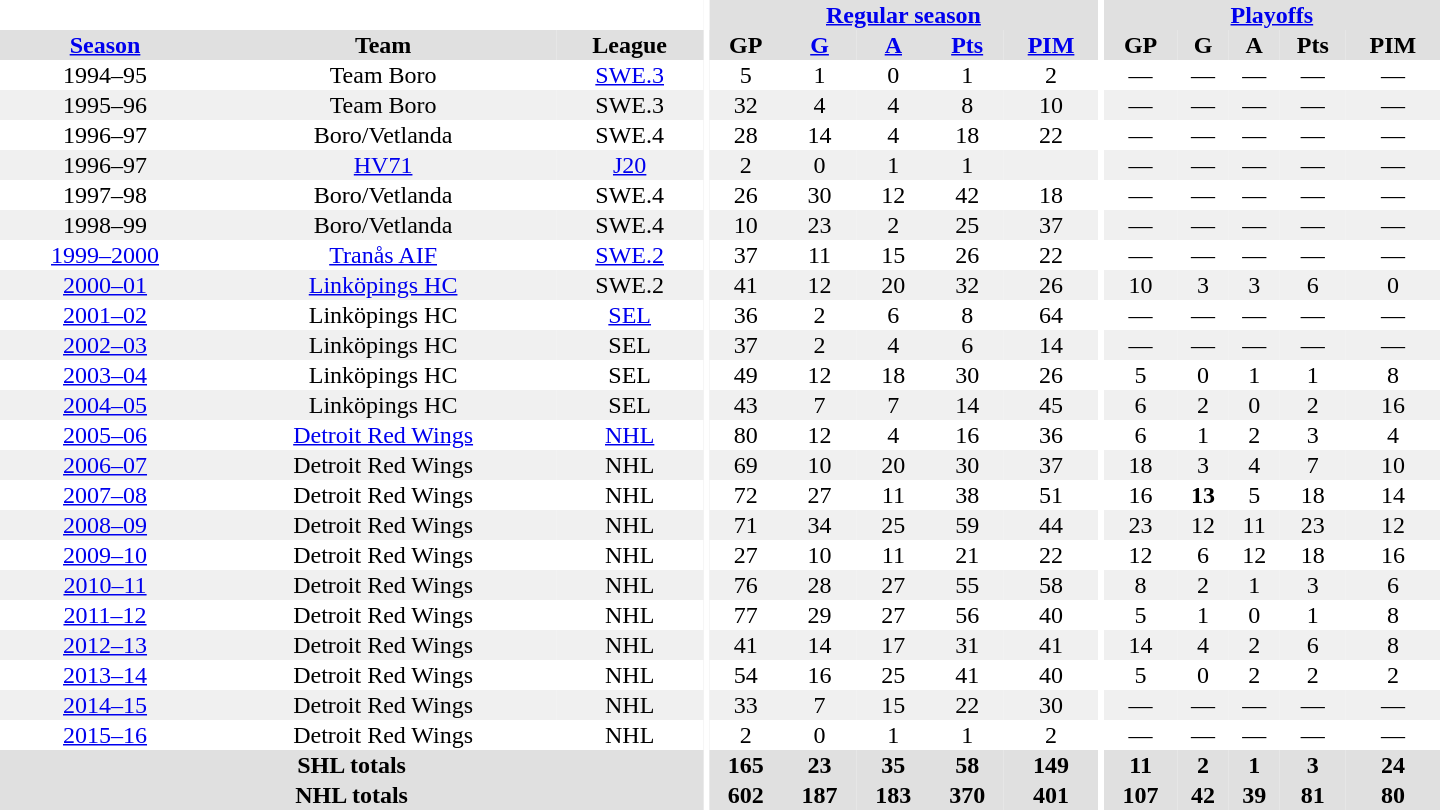<table border="0" cellpadding="1" cellspacing="0" style="text-align:center; width:60em">
<tr bgcolor="#e0e0e0">
<th colspan="3" bgcolor="#ffffff"></th>
<th rowspan="99" bgcolor="#ffffff"></th>
<th colspan="5"><a href='#'>Regular season</a></th>
<th rowspan="99" bgcolor="#ffffff"></th>
<th colspan="5"><a href='#'>Playoffs</a></th>
</tr>
<tr bgcolor="#e0e0e0">
<th><a href='#'>Season</a></th>
<th>Team</th>
<th>League</th>
<th>GP</th>
<th><a href='#'>G</a></th>
<th><a href='#'>A</a></th>
<th><a href='#'>Pts</a></th>
<th><a href='#'>PIM</a></th>
<th>GP</th>
<th>G</th>
<th>A</th>
<th>Pts</th>
<th>PIM</th>
</tr>
<tr>
<td>1994–95</td>
<td>Team Boro</td>
<td><a href='#'>SWE.3</a></td>
<td>5</td>
<td>1</td>
<td>0</td>
<td>1</td>
<td>2</td>
<td>—</td>
<td>—</td>
<td>—</td>
<td>—</td>
<td>—</td>
</tr>
<tr bgcolor="#f0f0f0">
<td>1995–96</td>
<td>Team Boro</td>
<td>SWE.3</td>
<td>32</td>
<td>4</td>
<td>4</td>
<td>8</td>
<td>10</td>
<td>—</td>
<td>—</td>
<td>—</td>
<td>—</td>
<td>—</td>
</tr>
<tr>
<td>1996–97</td>
<td>Boro/Vetlanda</td>
<td>SWE.4</td>
<td>28</td>
<td>14</td>
<td>4</td>
<td>18</td>
<td>22</td>
<td>—</td>
<td>—</td>
<td>—</td>
<td>—</td>
<td>—</td>
</tr>
<tr bgcolor="#f0f0f0">
<td>1996–97</td>
<td><a href='#'>HV71</a></td>
<td><a href='#'>J20</a></td>
<td>2</td>
<td>0</td>
<td>1</td>
<td>1</td>
<td></td>
<td>—</td>
<td>—</td>
<td>—</td>
<td>—</td>
<td>—</td>
</tr>
<tr>
<td>1997–98</td>
<td>Boro/Vetlanda</td>
<td>SWE.4</td>
<td>26</td>
<td>30</td>
<td>12</td>
<td>42</td>
<td>18</td>
<td>—</td>
<td>—</td>
<td>—</td>
<td>—</td>
<td>—</td>
</tr>
<tr bgcolor="#f0f0f0">
<td>1998–99</td>
<td>Boro/Vetlanda</td>
<td>SWE.4</td>
<td>10</td>
<td>23</td>
<td>2</td>
<td>25</td>
<td>37</td>
<td>—</td>
<td>—</td>
<td>—</td>
<td>—</td>
<td>—</td>
</tr>
<tr>
<td><a href='#'>1999–2000</a></td>
<td><a href='#'>Tranås AIF</a></td>
<td><a href='#'>SWE.2</a></td>
<td>37</td>
<td>11</td>
<td>15</td>
<td>26</td>
<td>22</td>
<td>—</td>
<td>—</td>
<td>—</td>
<td>—</td>
<td>—</td>
</tr>
<tr bgcolor="#f0f0f0">
<td><a href='#'>2000–01</a></td>
<td><a href='#'>Linköpings HC</a></td>
<td>SWE.2</td>
<td>41</td>
<td>12</td>
<td>20</td>
<td>32</td>
<td>26</td>
<td>10</td>
<td>3</td>
<td>3</td>
<td>6</td>
<td>0</td>
</tr>
<tr>
<td><a href='#'>2001–02</a></td>
<td>Linköpings HC</td>
<td><a href='#'>SEL</a></td>
<td>36</td>
<td>2</td>
<td>6</td>
<td>8</td>
<td>64</td>
<td>—</td>
<td>—</td>
<td>—</td>
<td>—</td>
<td>—</td>
</tr>
<tr bgcolor="#f0f0f0">
<td><a href='#'>2002–03</a></td>
<td>Linköpings HC</td>
<td>SEL</td>
<td>37</td>
<td>2</td>
<td>4</td>
<td>6</td>
<td>14</td>
<td>—</td>
<td>—</td>
<td>—</td>
<td>—</td>
<td>—</td>
</tr>
<tr>
<td><a href='#'>2003–04</a></td>
<td>Linköpings HC</td>
<td>SEL</td>
<td>49</td>
<td>12</td>
<td>18</td>
<td>30</td>
<td>26</td>
<td>5</td>
<td>0</td>
<td>1</td>
<td>1</td>
<td>8</td>
</tr>
<tr bgcolor="#f0f0f0">
<td><a href='#'>2004–05</a></td>
<td>Linköpings HC</td>
<td>SEL</td>
<td>43</td>
<td>7</td>
<td>7</td>
<td>14</td>
<td>45</td>
<td>6</td>
<td>2</td>
<td>0</td>
<td>2</td>
<td>16</td>
</tr>
<tr>
<td><a href='#'>2005–06</a></td>
<td><a href='#'>Detroit Red Wings</a></td>
<td><a href='#'>NHL</a></td>
<td>80</td>
<td>12</td>
<td>4</td>
<td>16</td>
<td>36</td>
<td>6</td>
<td>1</td>
<td>2</td>
<td>3</td>
<td>4</td>
</tr>
<tr bgcolor="#f0f0f0">
<td><a href='#'>2006–07</a></td>
<td>Detroit Red Wings</td>
<td>NHL</td>
<td>69</td>
<td>10</td>
<td>20</td>
<td>30</td>
<td>37</td>
<td>18</td>
<td>3</td>
<td>4</td>
<td>7</td>
<td>10</td>
</tr>
<tr>
<td><a href='#'>2007–08</a></td>
<td>Detroit Red Wings</td>
<td>NHL</td>
<td>72</td>
<td>27</td>
<td>11</td>
<td>38</td>
<td>51</td>
<td>16</td>
<td><strong>13</strong></td>
<td>5</td>
<td>18</td>
<td>14</td>
</tr>
<tr bgcolor="#f0f0f0">
<td><a href='#'>2008–09</a></td>
<td>Detroit Red Wings</td>
<td>NHL</td>
<td>71</td>
<td>34</td>
<td>25</td>
<td>59</td>
<td>44</td>
<td>23</td>
<td>12</td>
<td>11</td>
<td>23</td>
<td>12</td>
</tr>
<tr>
<td><a href='#'>2009–10</a></td>
<td>Detroit Red Wings</td>
<td>NHL</td>
<td>27</td>
<td>10</td>
<td>11</td>
<td>21</td>
<td>22</td>
<td>12</td>
<td>6</td>
<td>12</td>
<td>18</td>
<td>16</td>
</tr>
<tr bgcolor="#f0f0f0">
<td><a href='#'>2010–11</a></td>
<td>Detroit Red Wings</td>
<td>NHL</td>
<td>76</td>
<td>28</td>
<td>27</td>
<td>55</td>
<td>58</td>
<td>8</td>
<td>2</td>
<td>1</td>
<td>3</td>
<td>6</td>
</tr>
<tr>
<td><a href='#'>2011–12</a></td>
<td>Detroit Red Wings</td>
<td>NHL</td>
<td>77</td>
<td>29</td>
<td>27</td>
<td>56</td>
<td>40</td>
<td>5</td>
<td>1</td>
<td>0</td>
<td>1</td>
<td>8</td>
</tr>
<tr bgcolor="#f0f0f0">
<td><a href='#'>2012–13</a></td>
<td>Detroit Red Wings</td>
<td>NHL</td>
<td>41</td>
<td>14</td>
<td>17</td>
<td>31</td>
<td>41</td>
<td>14</td>
<td>4</td>
<td>2</td>
<td>6</td>
<td>8</td>
</tr>
<tr>
<td><a href='#'>2013–14</a></td>
<td>Detroit Red Wings</td>
<td>NHL</td>
<td>54</td>
<td>16</td>
<td>25</td>
<td>41</td>
<td>40</td>
<td>5</td>
<td>0</td>
<td>2</td>
<td>2</td>
<td>2</td>
</tr>
<tr bgcolor="#f0f0f0">
<td><a href='#'>2014–15</a></td>
<td>Detroit Red Wings</td>
<td>NHL</td>
<td>33</td>
<td>7</td>
<td>15</td>
<td>22</td>
<td>30</td>
<td>—</td>
<td>—</td>
<td>—</td>
<td>—</td>
<td>—</td>
</tr>
<tr>
<td><a href='#'>2015–16</a></td>
<td>Detroit Red Wings</td>
<td>NHL</td>
<td>2</td>
<td>0</td>
<td>1</td>
<td>1</td>
<td>2</td>
<td>—</td>
<td>—</td>
<td>—</td>
<td>—</td>
<td>—</td>
</tr>
<tr bgcolor="#e0e0e0">
<th colspan="3">SHL totals</th>
<th>165</th>
<th>23</th>
<th>35</th>
<th>58</th>
<th>149</th>
<th>11</th>
<th>2</th>
<th>1</th>
<th>3</th>
<th>24</th>
</tr>
<tr bgcolor="#e0e0e0">
<th colspan="3">NHL totals</th>
<th>602</th>
<th>187</th>
<th>183</th>
<th>370</th>
<th>401</th>
<th>107</th>
<th>42</th>
<th>39</th>
<th>81</th>
<th>80</th>
</tr>
</table>
